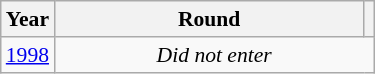<table class="wikitable" style="text-align: center; font-size:90%">
<tr>
<th>Year</th>
<th style="width:200px">Round</th>
<th></th>
</tr>
<tr>
<td><a href='#'>1998</a></td>
<td colspan="2"><em>Did not enter</em></td>
</tr>
</table>
